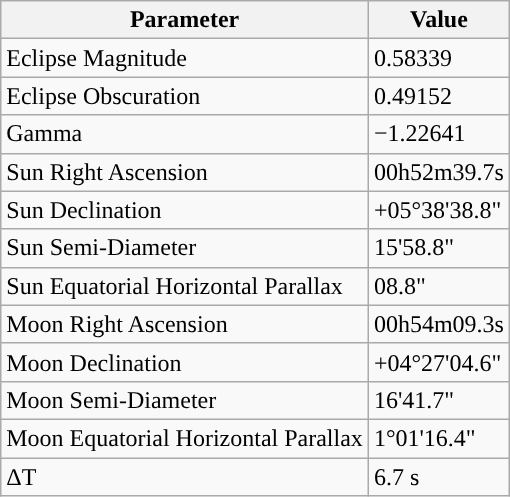<table class="wikitable">
<tr>
<th>Parameter</th>
<th>Value</th>
</tr>
<tr>
<td>Eclipse Magnitude</td>
<td>0.58339</td>
</tr>
<tr>
<td>Eclipse Obscuration</td>
<td>0.49152</td>
</tr>
<tr>
<td>Gamma</td>
<td>−1.22641</td>
</tr>
<tr>
<td>Sun Right Ascension</td>
<td>00h52m39.7s</td>
</tr>
<tr>
<td>Sun Declination</td>
<td>+05°38'38.8"</td>
</tr>
<tr>
<td>Sun Semi-Diameter</td>
<td>15'58.8"</td>
</tr>
<tr>
<td>Sun Equatorial Horizontal Parallax</td>
<td>08.8"</td>
</tr>
<tr>
<td>Moon Right Ascension</td>
<td>00h54m09.3s</td>
</tr>
<tr>
<td>Moon Declination</td>
<td>+04°27'04.6"</td>
</tr>
<tr>
<td>Moon Semi-Diameter</td>
<td>16'41.7"</td>
</tr>
<tr>
<td>Moon Equatorial Horizontal Parallax</td>
<td>1°01'16.4"</td>
</tr>
<tr>
<td>ΔT</td>
<td>6.7 s</td>
</tr>
</table>
